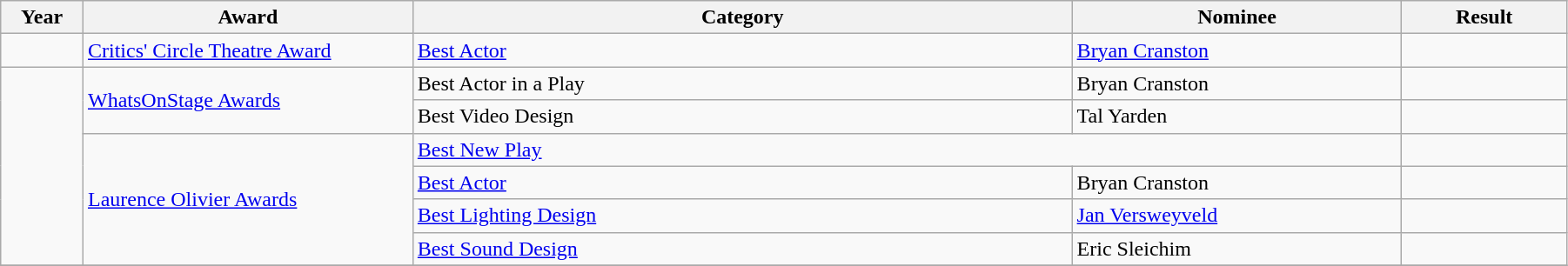<table class="wikitable" width="95%">
<tr>
<th width="5%">Year</th>
<th width="20%">Award</th>
<th width="40%">Category</th>
<th width="20%">Nominee</th>
<th width="10%">Result</th>
</tr>
<tr>
<td></td>
<td><a href='#'>Critics' Circle Theatre Award</a></td>
<td><a href='#'>Best Actor</a></td>
<td><a href='#'>Bryan Cranston</a></td>
<td></td>
</tr>
<tr>
<td rowspan="6"></td>
<td rowspan="2"><a href='#'>WhatsOnStage Awards</a></td>
<td>Best Actor in a Play</td>
<td>Bryan Cranston</td>
<td></td>
</tr>
<tr>
<td>Best Video Design</td>
<td>Tal Yarden</td>
<td></td>
</tr>
<tr>
<td rowspan="4"><a href='#'>Laurence Olivier Awards</a></td>
<td colspan="2"><a href='#'>Best New Play</a></td>
<td></td>
</tr>
<tr>
<td><a href='#'>Best Actor</a></td>
<td>Bryan Cranston</td>
<td></td>
</tr>
<tr>
<td><a href='#'>Best Lighting Design</a></td>
<td><a href='#'>Jan Versweyveld</a></td>
<td></td>
</tr>
<tr>
<td><a href='#'>Best Sound Design</a></td>
<td>Eric Sleichim</td>
<td></td>
</tr>
<tr>
</tr>
</table>
